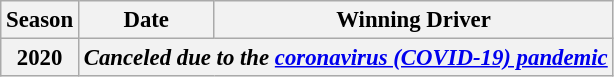<table class="wikitable" style="font-size: 95%;">
<tr>
<th>Season</th>
<th>Date</th>
<th>Winning Driver</th>
</tr>
<tr>
<th>2020</th>
<th colspan=2><em>Canceled due to the <a href='#'>coronavirus (COVID-19) pandemic</a></em></th>
</tr>
</table>
